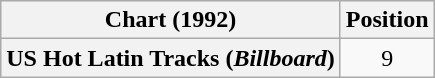<table class="wikitable plainrowheaders" style="text-align:center">
<tr>
<th scope="col">Chart (1992)</th>
<th scope="col">Position</th>
</tr>
<tr>
<th scope="row">US Hot Latin Tracks (<em>Billboard</em>)</th>
<td>9</td>
</tr>
</table>
